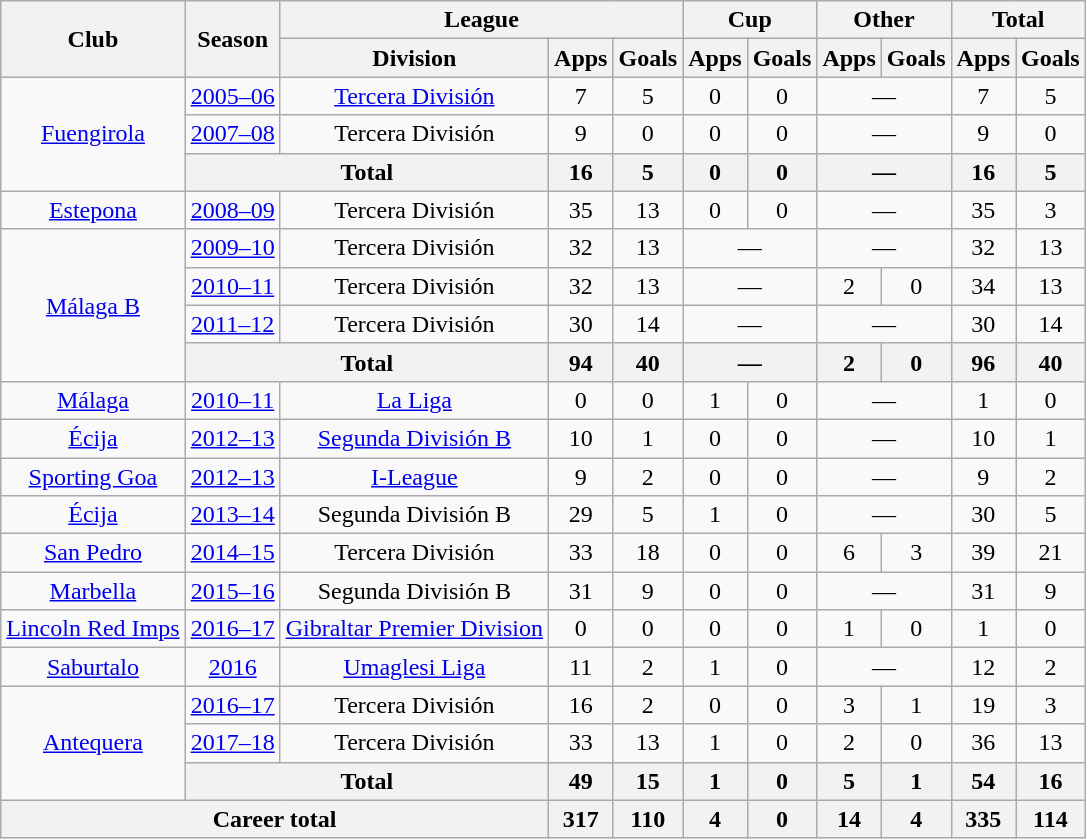<table class="wikitable" style="text-align: center;">
<tr>
<th rowspan="2">Club</th>
<th rowspan="2">Season</th>
<th colspan="3">League</th>
<th colspan="2">Cup</th>
<th colspan="2">Other</th>
<th colspan="2">Total</th>
</tr>
<tr>
<th>Division</th>
<th>Apps</th>
<th>Goals</th>
<th>Apps</th>
<th>Goals</th>
<th>Apps</th>
<th>Goals</th>
<th>Apps</th>
<th>Goals</th>
</tr>
<tr>
<td rowspan="3"><a href='#'>Fuengirola</a></td>
<td><a href='#'>2005–06</a></td>
<td><a href='#'>Tercera División</a></td>
<td>7</td>
<td>5</td>
<td>0</td>
<td>0</td>
<td colspan="2">—</td>
<td>7</td>
<td>5</td>
</tr>
<tr>
<td><a href='#'>2007–08</a></td>
<td>Tercera División</td>
<td>9</td>
<td>0</td>
<td>0</td>
<td>0</td>
<td colspan="2">—</td>
<td>9</td>
<td>0</td>
</tr>
<tr>
<th colspan="2">Total</th>
<th>16</th>
<th>5</th>
<th>0</th>
<th>0</th>
<th colspan="2">—</th>
<th>16</th>
<th>5</th>
</tr>
<tr>
<td rowspan="1"><a href='#'>Estepona</a></td>
<td><a href='#'>2008–09</a></td>
<td>Tercera División</td>
<td>35</td>
<td>13</td>
<td>0</td>
<td>0</td>
<td colspan="2">—</td>
<td>35</td>
<td>3</td>
</tr>
<tr>
<td rowspan="4"><a href='#'>Málaga B</a></td>
<td><a href='#'>2009–10</a></td>
<td>Tercera División</td>
<td>32</td>
<td>13</td>
<td colspan="2">—</td>
<td colspan="2">—</td>
<td>32</td>
<td>13</td>
</tr>
<tr>
<td><a href='#'>2010–11</a></td>
<td>Tercera División</td>
<td>32</td>
<td>13</td>
<td colspan="2">—</td>
<td>2</td>
<td>0</td>
<td>34</td>
<td>13</td>
</tr>
<tr>
<td><a href='#'>2011–12</a></td>
<td>Tercera División</td>
<td>30</td>
<td>14</td>
<td colspan="2">—</td>
<td colspan="2">—</td>
<td>30</td>
<td>14</td>
</tr>
<tr>
<th colspan="2">Total</th>
<th>94</th>
<th>40</th>
<th colspan="2">—</th>
<th>2</th>
<th>0</th>
<th>96</th>
<th>40</th>
</tr>
<tr>
<td rowspan="1"><a href='#'>Málaga</a></td>
<td><a href='#'>2010–11</a></td>
<td><a href='#'>La Liga</a></td>
<td>0</td>
<td>0</td>
<td>1</td>
<td>0</td>
<td colspan="2">—</td>
<td>1</td>
<td>0</td>
</tr>
<tr>
<td><a href='#'>Écija</a></td>
<td><a href='#'>2012–13</a></td>
<td><a href='#'>Segunda División B</a></td>
<td>10</td>
<td>1</td>
<td>0</td>
<td>0</td>
<td colspan="2">—</td>
<td>10</td>
<td>1</td>
</tr>
<tr>
<td><a href='#'>Sporting Goa</a></td>
<td><a href='#'>2012–13</a></td>
<td><a href='#'>I-League</a></td>
<td>9</td>
<td>2</td>
<td>0</td>
<td>0</td>
<td colspan="2">—</td>
<td>9</td>
<td>2</td>
</tr>
<tr>
<td><a href='#'>Écija</a></td>
<td><a href='#'>2013–14</a></td>
<td>Segunda División B</td>
<td>29</td>
<td>5</td>
<td>1</td>
<td>0</td>
<td colspan="2">—</td>
<td>30</td>
<td>5</td>
</tr>
<tr>
<td><a href='#'>San Pedro</a></td>
<td><a href='#'>2014–15</a></td>
<td>Tercera División</td>
<td>33</td>
<td>18</td>
<td>0</td>
<td>0</td>
<td>6</td>
<td>3</td>
<td>39</td>
<td>21</td>
</tr>
<tr>
<td><a href='#'>Marbella</a></td>
<td><a href='#'>2015–16</a></td>
<td>Segunda División B</td>
<td>31</td>
<td>9</td>
<td>0</td>
<td>0</td>
<td colspan="2">—</td>
<td>31</td>
<td>9</td>
</tr>
<tr>
<td><a href='#'>Lincoln Red Imps</a></td>
<td><a href='#'>2016–17</a></td>
<td><a href='#'>Gibraltar Premier Division</a></td>
<td>0</td>
<td>0</td>
<td>0</td>
<td>0</td>
<td>1</td>
<td>0</td>
<td>1</td>
<td>0</td>
</tr>
<tr>
<td><a href='#'>Saburtalo</a></td>
<td><a href='#'>2016</a></td>
<td><a href='#'>Umaglesi Liga</a></td>
<td>11</td>
<td>2</td>
<td>1</td>
<td>0</td>
<td colspan="2">—</td>
<td>12</td>
<td>2</td>
</tr>
<tr>
<td rowspan="3"><a href='#'>Antequera</a></td>
<td><a href='#'>2016–17</a></td>
<td>Tercera División</td>
<td>16</td>
<td>2</td>
<td>0</td>
<td>0</td>
<td>3</td>
<td>1</td>
<td>19</td>
<td>3</td>
</tr>
<tr>
<td><a href='#'>2017–18</a></td>
<td>Tercera División</td>
<td>33</td>
<td>13</td>
<td>1</td>
<td>0</td>
<td>2</td>
<td>0</td>
<td>36</td>
<td>13</td>
</tr>
<tr>
<th colspan="2">Total</th>
<th>49</th>
<th>15</th>
<th>1</th>
<th>0</th>
<th>5</th>
<th>1</th>
<th>54</th>
<th>16</th>
</tr>
<tr>
<th colspan="3">Career total</th>
<th>317</th>
<th>110</th>
<th>4</th>
<th>0</th>
<th>14</th>
<th>4</th>
<th>335</th>
<th>114</th>
</tr>
</table>
